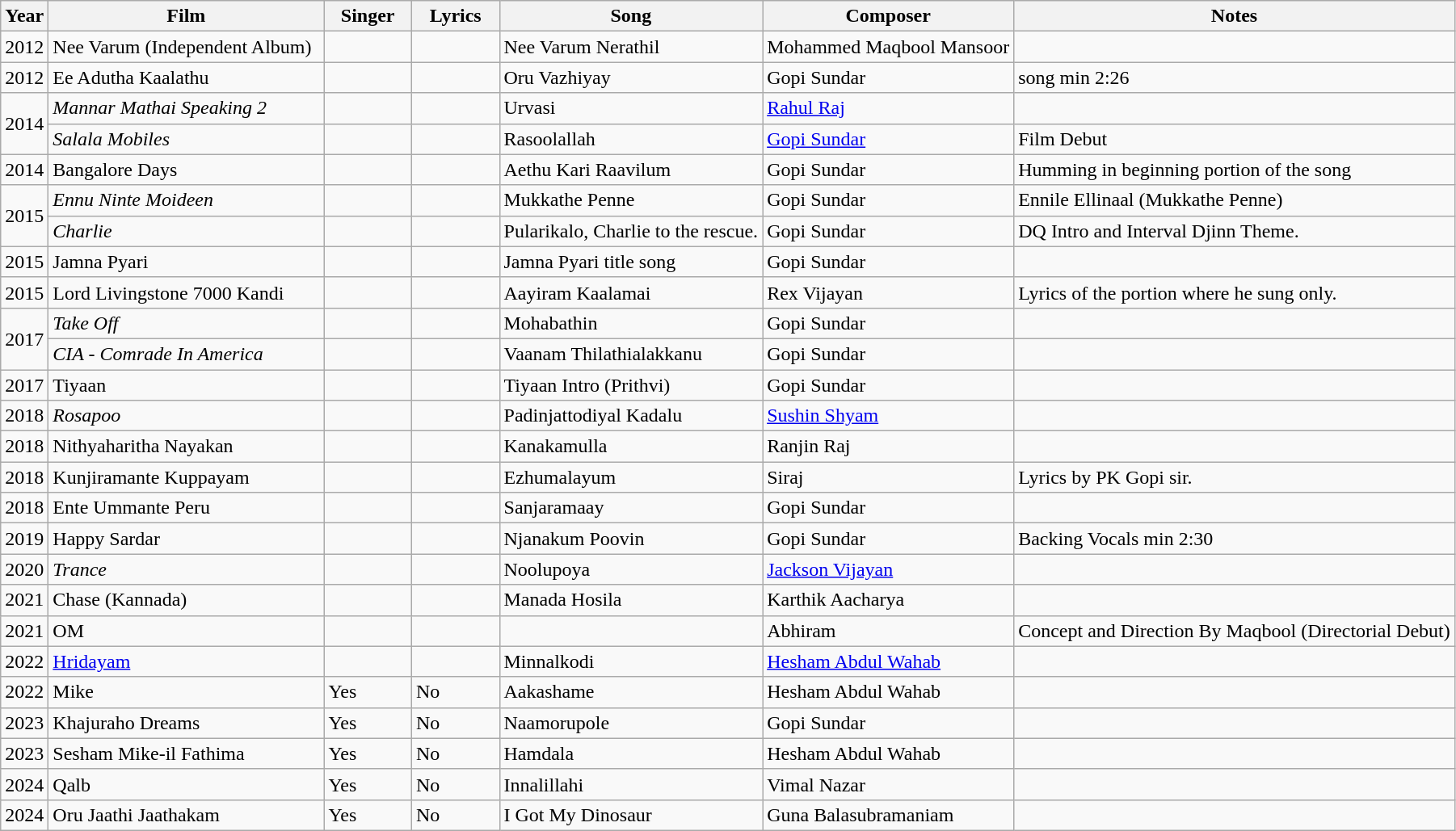<table class="wikitable sortable">
<tr>
<th width="30">Year</th>
<th width="220">Film</th>
<th width="65">Singer</th>
<th width="65">Lyrics</th>
<th>Song</th>
<th>Composer</th>
<th>Notes</th>
</tr>
<tr>
<td>2012</td>
<td>Nee Varum (Independent Album)</td>
<td></td>
<td></td>
<td>Nee Varum Nerathil</td>
<td>Mohammed Maqbool Mansoor</td>
<td></td>
</tr>
<tr>
<td>2012</td>
<td>Ee Adutha Kaalathu</td>
<td></td>
<td></td>
<td>Oru Vazhiyay</td>
<td>Gopi Sundar</td>
<td>song min 2:26</td>
</tr>
<tr>
<td rowspan="2">2014</td>
<td><em>Mannar Mathai Speaking 2</em></td>
<td></td>
<td></td>
<td>Urvasi</td>
<td><a href='#'>Rahul Raj</a></td>
<td></td>
</tr>
<tr>
<td><em>Salala Mobiles</em></td>
<td></td>
<td></td>
<td>Rasoolallah</td>
<td><a href='#'>Gopi Sundar</a></td>
<td>Film Debut</td>
</tr>
<tr>
<td>2014</td>
<td>Bangalore Days</td>
<td></td>
<td></td>
<td>Aethu Kari Raavilum</td>
<td>Gopi Sundar</td>
<td>Humming in beginning portion of the song</td>
</tr>
<tr>
<td rowspan="2">2015</td>
<td><em>Ennu Ninte Moideen</em></td>
<td></td>
<td></td>
<td>Mukkathe Penne</td>
<td>Gopi Sundar</td>
<td>Ennile Ellinaal (Mukkathe Penne)</td>
</tr>
<tr>
<td><em>Charlie</em></td>
<td></td>
<td></td>
<td>Pularikalo, Charlie to the rescue.</td>
<td>Gopi Sundar</td>
<td>DQ Intro and Interval Djinn Theme.</td>
</tr>
<tr>
<td>2015</td>
<td>Jamna Pyari</td>
<td></td>
<td></td>
<td>Jamna Pyari title song</td>
<td>Gopi Sundar</td>
<td></td>
</tr>
<tr>
<td>2015</td>
<td>Lord Livingstone 7000 Kandi</td>
<td></td>
<td></td>
<td>Aayiram Kaalamai</td>
<td>Rex Vijayan</td>
<td>Lyrics of the portion where he sung only.</td>
</tr>
<tr>
<td rowspan="2">2017</td>
<td><em>Take Off</em></td>
<td></td>
<td></td>
<td>Mohabathin</td>
<td>Gopi Sundar</td>
<td></td>
</tr>
<tr>
<td><em>CIA - Comrade In America</em></td>
<td></td>
<td></td>
<td>Vaanam Thilathialakkanu</td>
<td>Gopi Sundar</td>
<td></td>
</tr>
<tr>
<td>2017</td>
<td>Tiyaan</td>
<td></td>
<td></td>
<td>Tiyaan Intro (Prithvi)</td>
<td>Gopi Sundar</td>
<td></td>
</tr>
<tr>
<td>2018</td>
<td><em>Rosapoo</em></td>
<td></td>
<td></td>
<td>Padinjattodiyal Kadalu</td>
<td><a href='#'>Sushin Shyam</a></td>
<td></td>
</tr>
<tr>
<td>2018</td>
<td>Nithyaharitha Nayakan</td>
<td></td>
<td></td>
<td>Kanakamulla</td>
<td>Ranjin Raj</td>
<td></td>
</tr>
<tr>
<td>2018</td>
<td>Kunjiramante Kuppayam</td>
<td></td>
<td></td>
<td>Ezhumalayum</td>
<td>Siraj</td>
<td>Lyrics by PK Gopi sir.</td>
</tr>
<tr>
<td>2018</td>
<td>Ente Ummante Peru</td>
<td></td>
<td></td>
<td>Sanjaramaay</td>
<td>Gopi Sundar</td>
<td></td>
</tr>
<tr>
<td>2019</td>
<td>Happy Sardar</td>
<td></td>
<td></td>
<td>Njanakum Poovin</td>
<td>Gopi Sundar</td>
<td>Backing Vocals min 2:30</td>
</tr>
<tr>
<td>2020</td>
<td><em>Trance</em></td>
<td></td>
<td></td>
<td>Noolupoya</td>
<td><a href='#'>Jackson Vijayan</a></td>
<td></td>
</tr>
<tr>
<td>2021</td>
<td>Chase (Kannada)</td>
<td></td>
<td></td>
<td>Manada Hosila</td>
<td>Karthik Aacharya</td>
</tr>
<tr>
<td>2021</td>
<td>OM</td>
<td></td>
<td></td>
<td></td>
<td>Abhiram</td>
<td>Concept and Direction By Maqbool (Directorial Debut)</td>
</tr>
<tr>
<td>2022</td>
<td><a href='#'>Hridayam</a></td>
<td></td>
<td></td>
<td>Minnalkodi</td>
<td><a href='#'>Hesham Abdul Wahab</a></td>
<td></td>
</tr>
<tr>
<td>2022</td>
<td>Mike</td>
<td>Yes</td>
<td>No</td>
<td>Aakashame</td>
<td>Hesham Abdul Wahab</td>
<td></td>
</tr>
<tr>
<td>2023</td>
<td>Khajuraho Dreams</td>
<td>Yes</td>
<td>No</td>
<td>Naamorupole</td>
<td>Gopi Sundar</td>
<td></td>
</tr>
<tr>
<td>2023</td>
<td>Sesham Mike-il Fathima</td>
<td>Yes</td>
<td>No</td>
<td>Hamdala</td>
<td>Hesham Abdul Wahab</td>
<td></td>
</tr>
<tr>
<td>2024</td>
<td>Qalb</td>
<td>Yes</td>
<td>No</td>
<td>Innalillahi</td>
<td>Vimal Nazar</td>
<td></td>
</tr>
<tr>
<td>2024</td>
<td>Oru Jaathi Jaathakam</td>
<td>Yes</td>
<td>No</td>
<td>I Got My Dinosaur</td>
<td>Guna Balasubramaniam</td>
<td></td>
</tr>
</table>
